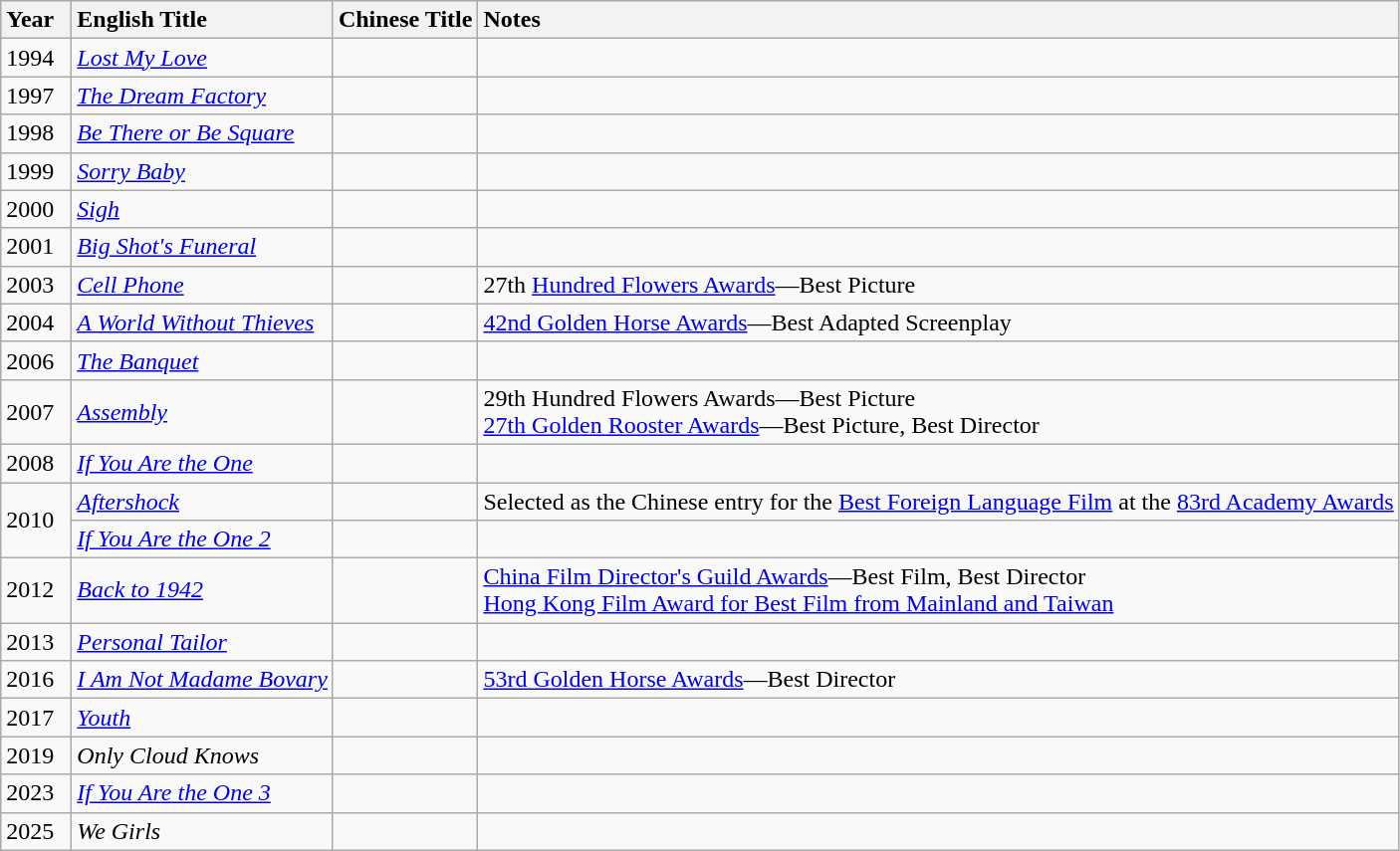<table class="wikitable">
<tr>
<th style="vertical-align:top; text-align:left; width:40px;">Year</th>
<th style="text-align:left;">English Title</th>
<th style="text-align:left;">Chinese Title</th>
<th style="text-align:left;">Notes</th>
</tr>
<tr>
<td>1994</td>
<td><em><a href='#'>Lost My Love</a></em></td>
<td></td>
<td></td>
</tr>
<tr>
<td style="text-align:left;">1997</td>
<td style="text-align:left;"><em><a href='#'>The Dream Factory</a></em></td>
<td style="text-align:left;"></td>
<td style="text-align:left;"></td>
</tr>
<tr>
<td style="text-align:left;">1998</td>
<td style="text-align:left;"><em><a href='#'>Be There or Be Square</a></em></td>
<td style="text-align:left;"></td>
<td style="text-align:left;"></td>
</tr>
<tr>
<td style="text-align:left;">1999</td>
<td style="text-align:left;"><em><a href='#'>Sorry Baby</a></em></td>
<td style="text-align:left;"></td>
<td style="text-align:left;"></td>
</tr>
<tr>
<td style="text-align:left;">2000</td>
<td style="text-align:left;"><em><a href='#'>Sigh</a></em></td>
<td style="text-align:left;"></td>
<td style="text-align:left;"></td>
</tr>
<tr>
<td style="text-align:left;">2001</td>
<td style="text-align:left;"><em><a href='#'>Big Shot's Funeral</a></em></td>
<td style="text-align:left;"></td>
<td style="text-align:left;"></td>
</tr>
<tr>
<td style="text-align:left;">2003</td>
<td style="text-align:left;"><em><a href='#'>Cell Phone</a></em></td>
<td style="text-align:left;"></td>
<td style="text-align:left;">27th <a href='#'>Hundred Flowers Awards</a>—Best Picture</td>
</tr>
<tr>
<td style="text-align:left;">2004</td>
<td style="text-align:left;"><em><a href='#'>A World Without Thieves</a></em></td>
<td style="text-align:left;"></td>
<td style="text-align:left;"><a href='#'>42nd Golden Horse Awards</a>—Best Adapted Screenplay</td>
</tr>
<tr>
<td style="text-align:left;">2006</td>
<td style="text-align:left;"><em><a href='#'>The Banquet</a></em></td>
<td style="text-align:left;"></td>
<td style="text-align:left;"></td>
</tr>
<tr>
<td style="text-align:left; ">2007</td>
<td style="text-align:left; "><em><a href='#'>Assembly</a></em></td>
<td style="text-align:left; "></td>
<td style="text-align:left; ">29th Hundred Flowers Awards—Best Picture<br><a href='#'>27th Golden Rooster Awards</a>—Best Picture, Best Director</td>
</tr>
<tr>
<td style="text-align:left; ">2008</td>
<td style="text-align:left; "><em><a href='#'>If You Are the One</a></em></td>
<td style="text-align:left; "></td>
<td style="text-align:left; "></td>
</tr>
<tr>
<td style="text-align:left;" rowspan="2">2010</td>
<td style="text-align:left; "><em><a href='#'>Aftershock</a></em></td>
<td style="text-align:left; "></td>
<td style="text-align:left; ">Selected as the Chinese entry for the <a href='#'>Best Foreign Language Film</a> at the <a href='#'>83rd Academy Awards</a></td>
</tr>
<tr>
<td style="text-align:left; "><em><a href='#'>If You Are the One 2</a></em></td>
<td style="text-align:left; "></td>
<td style="text-align:left; "></td>
</tr>
<tr>
<td style="text-align:left;">2012</td>
<td style="text-align:left;"><em><a href='#'>Back to 1942</a></em></td>
<td style="text-align:left;"></td>
<td style="text-align:left; "><a href='#'>China Film Director's Guild Awards</a>—Best Film, Best Director<br><a href='#'>Hong Kong Film Award for Best Film from Mainland and Taiwan</a></td>
</tr>
<tr>
<td style="text-align:left; ">2013</td>
<td style="text-align:left; "><em><a href='#'>Personal Tailor</a></em></td>
<td style="text-align:left; "></td>
<td style="text-align:left; "></td>
</tr>
<tr>
<td style="text-align:left; ">2016</td>
<td style="text-align:left; "><em><a href='#'>I Am Not Madame Bovary</a></em></td>
<td style="text-align:left; "></td>
<td style="text-align:left; "><a href='#'>53rd Golden Horse Awards</a>—Best Director</td>
</tr>
<tr>
<td>2017</td>
<td><em><a href='#'>Youth</a></em></td>
<td></td>
<td></td>
</tr>
<tr>
<td>2019</td>
<td><em>Only Cloud Knows</em></td>
<td></td>
<td></td>
</tr>
<tr>
<td>2023</td>
<td><em><a href='#'>If You Are the One 3</a></em></td>
<td></td>
<td></td>
</tr>
<tr>
<td>2025</td>
<td><em>We Girls</em></td>
<td></td>
<td></td>
</tr>
</table>
